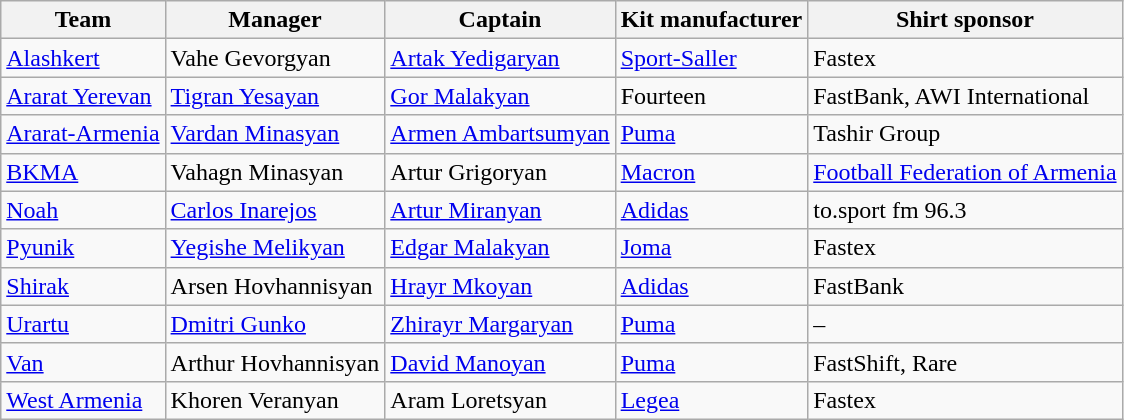<table class="wikitable sortable" style="text-align: left;">
<tr>
<th>Team</th>
<th>Manager</th>
<th>Captain</th>
<th>Kit manufacturer</th>
<th>Shirt sponsor</th>
</tr>
<tr>
<td><a href='#'>Alashkert</a></td>
<td> Vahe Gevorgyan</td>
<td> <a href='#'>Artak Yedigaryan</a></td>
<td> <a href='#'>Sport-Saller</a></td>
<td> Fastex</td>
</tr>
<tr>
<td><a href='#'>Ararat Yerevan</a></td>
<td> <a href='#'>Tigran Yesayan</a></td>
<td> <a href='#'>Gor Malakyan</a></td>
<td> Fourteen</td>
<td> FastBank,  AWI International</td>
</tr>
<tr>
<td><a href='#'>Ararat-Armenia</a></td>
<td> <a href='#'>Vardan Minasyan</a></td>
<td> <a href='#'>Armen Ambartsumyan</a></td>
<td> <a href='#'>Puma</a></td>
<td> Tashir Group</td>
</tr>
<tr>
<td><a href='#'>BKMA</a></td>
<td> Vahagn Minasyan</td>
<td> Artur Grigoryan</td>
<td> <a href='#'>Macron</a></td>
<td> <a href='#'>Football Federation of Armenia</a></td>
</tr>
<tr>
<td><a href='#'>Noah</a></td>
<td> <a href='#'>Carlos Inarejos</a></td>
<td> <a href='#'>Artur Miranyan</a></td>
<td> <a href='#'>Adidas</a></td>
<td> to.sport fm 96.3</td>
</tr>
<tr>
<td><a href='#'>Pyunik</a></td>
<td> <a href='#'>Yegishe Melikyan</a></td>
<td> <a href='#'>Edgar Malakyan</a></td>
<td> <a href='#'>Joma</a></td>
<td> Fastex</td>
</tr>
<tr>
<td><a href='#'>Shirak</a></td>
<td> Arsen Hovhannisyan</td>
<td> <a href='#'>Hrayr Mkoyan</a></td>
<td> <a href='#'>Adidas</a></td>
<td> FastBank</td>
</tr>
<tr>
<td><a href='#'>Urartu</a></td>
<td> <a href='#'>Dmitri Gunko</a></td>
<td> <a href='#'>Zhirayr Margaryan</a></td>
<td> <a href='#'>Puma</a></td>
<td>–</td>
</tr>
<tr>
<td><a href='#'>Van</a></td>
<td> Arthur Hovhannisyan</td>
<td> <a href='#'>David Manoyan</a></td>
<td> <a href='#'>Puma</a></td>
<td> FastShift,  Rare</td>
</tr>
<tr>
<td><a href='#'>West Armenia</a></td>
<td> Khoren Veranyan</td>
<td> Aram Loretsyan</td>
<td> <a href='#'>Legea</a></td>
<td> Fastex</td>
</tr>
</table>
